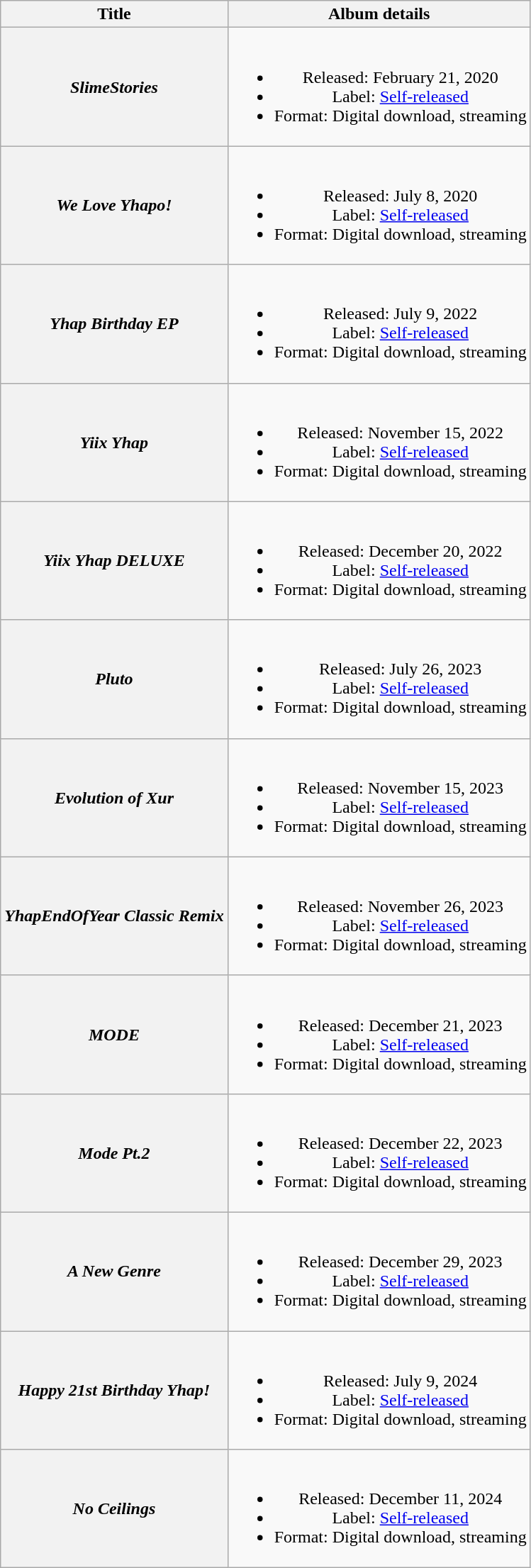<table class="wikitable plainrowheaders" style="text-align:center;">
<tr>
<th scope="col">Title</th>
<th scope="col">Album details</th>
</tr>
<tr>
<th scope="row"><em>SlimeStories</em></th>
<td><br><ul><li>Released: February 21, 2020</li><li>Label: <a href='#'>Self-released</a></li><li>Format: Digital download, streaming</li></ul></td>
</tr>
<tr>
<th scope="row"><em>We Love Yhapo!</em></th>
<td><br><ul><li>Released: July 8, 2020</li><li>Label: <a href='#'>Self-released</a></li><li>Format: Digital download, streaming</li></ul></td>
</tr>
<tr>
<th scope="row"><em>Yhap Birthday EP</em></th>
<td><br><ul><li>Released: July 9, 2022</li><li>Label: <a href='#'>Self-released</a></li><li>Format: Digital download, streaming</li></ul></td>
</tr>
<tr>
<th scope="row"><em>Yiix Yhap</em></th>
<td><br><ul><li>Released: November 15, 2022</li><li>Label: <a href='#'>Self-released</a></li><li>Format: Digital download, streaming</li></ul></td>
</tr>
<tr>
<th scope="row"><em>Yiix Yhap DELUXE</em></th>
<td><br><ul><li>Released: December 20, 2022</li><li>Label: <a href='#'>Self-released</a></li><li>Format: Digital download, streaming</li></ul></td>
</tr>
<tr>
<th scope="row"><em>Pluto</em></th>
<td><br><ul><li>Released: July 26, 2023</li><li>Label: <a href='#'>Self-released</a></li><li>Format: Digital download, streaming</li></ul></td>
</tr>
<tr>
<th scope="row"><em>Evolution of Xur</em></th>
<td><br><ul><li>Released: November 15, 2023</li><li>Label: <a href='#'>Self-released</a></li><li>Format: Digital download, streaming</li></ul></td>
</tr>
<tr>
<th scope="row"><em>YhapEndOfYear Classic Remix</em></th>
<td><br><ul><li>Released: November 26, 2023</li><li>Label: <a href='#'>Self-released</a></li><li>Format: Digital download, streaming</li></ul></td>
</tr>
<tr>
<th scope="row"><em>MODE</em></th>
<td><br><ul><li>Released: December 21, 2023</li><li>Label: <a href='#'>Self-released</a></li><li>Format: Digital download, streaming</li></ul></td>
</tr>
<tr>
<th scope="row"><em>Mode Pt.2</em></th>
<td><br><ul><li>Released: December 22, 2023</li><li>Label: <a href='#'>Self-released</a></li><li>Format: Digital download, streaming</li></ul></td>
</tr>
<tr>
<th scope="row"><em>A New Genre</em></th>
<td><br><ul><li>Released: December 29, 2023</li><li>Label: <a href='#'>Self-released</a></li><li>Format: Digital download, streaming</li></ul></td>
</tr>
<tr>
<th scope="row"><em>Happy 21st Birthday Yhap!</em></th>
<td><br><ul><li>Released: July 9, 2024</li><li>Label: <a href='#'>Self-released</a></li><li>Format: Digital download, streaming</li></ul></td>
</tr>
<tr>
<th scope="row"><em>No Ceilings</em></th>
<td><br><ul><li>Released: December 11, 2024</li><li>Label: <a href='#'>Self-released</a></li><li>Format: Digital download, streaming</li></ul></td>
</tr>
</table>
